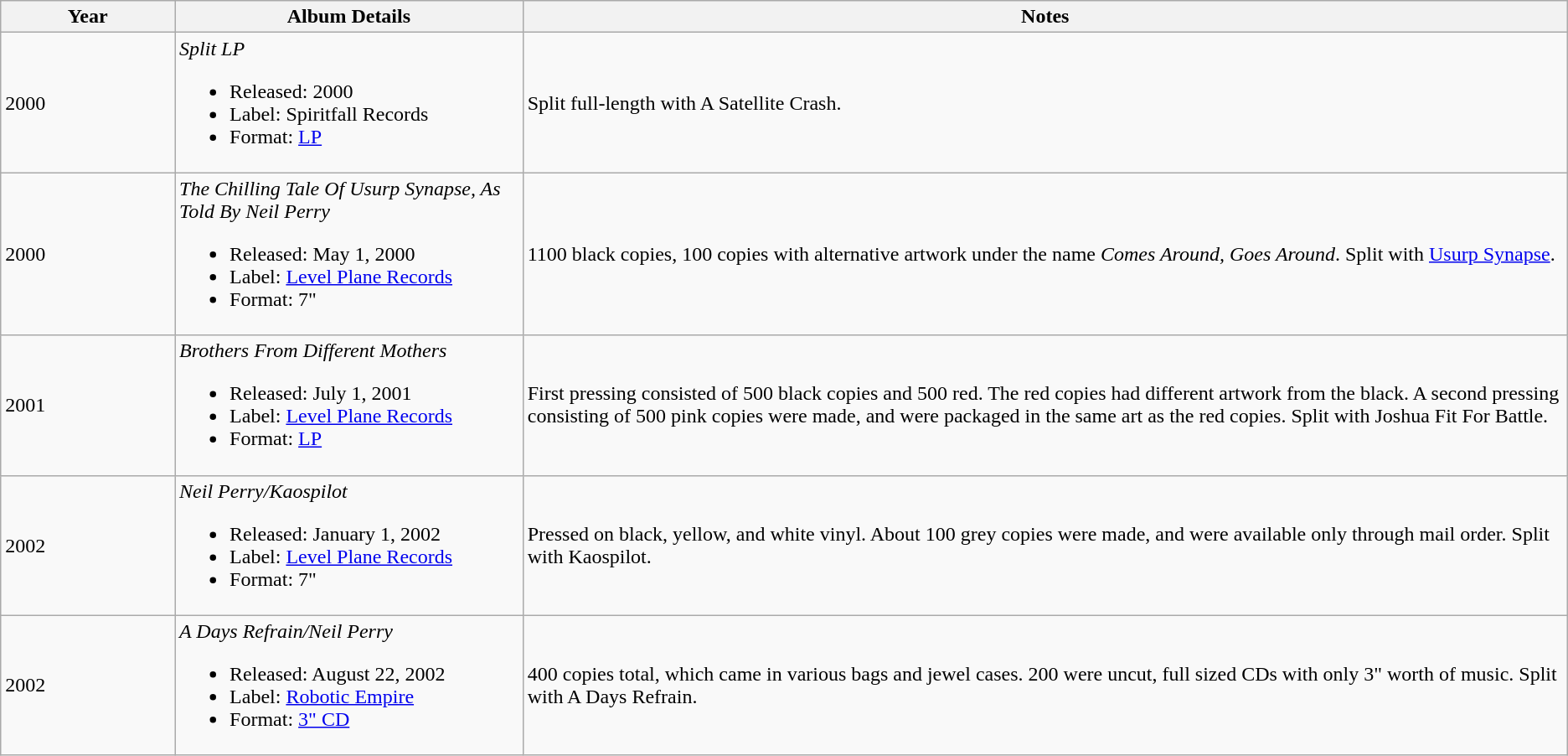<table class ="wikitable">
<tr>
<th style="width: 5%">Year</th>
<th style="width:10%">Album Details</th>
<th style="width:30%">Notes</th>
</tr>
<tr>
<td>2000</td>
<td><em>Split LP</em><br><ul><li>Released: 2000</li><li>Label: Spiritfall Records</li><li>Format: <a href='#'>LP</a></li></ul></td>
<td>Split full-length with A Satellite Crash.</td>
</tr>
<tr>
<td>2000</td>
<td><em>The Chilling Tale Of Usurp Synapse, As Told By Neil Perry</em><br><ul><li>Released: May 1, 2000</li><li>Label: <a href='#'>Level Plane Records</a></li><li>Format: 7"</li></ul></td>
<td>1100 black copies, 100 copies with alternative artwork under the name <em>Comes Around, Goes Around</em>. Split with <a href='#'>Usurp Synapse</a>.</td>
</tr>
<tr>
<td>2001</td>
<td><em>Brothers From Different Mothers</em><br><ul><li>Released: July 1, 2001</li><li>Label: <a href='#'>Level Plane Records</a></li><li>Format: <a href='#'>LP</a></li></ul></td>
<td>First pressing consisted of 500 black copies and 500 red. The red copies had different artwork from the black. A second pressing consisting of 500 pink copies were made, and were packaged in the same art as the red copies. Split with Joshua Fit For Battle.</td>
</tr>
<tr>
<td>2002</td>
<td><em>Neil Perry/Kaospilot</em><br><ul><li>Released: January 1, 2002</li><li>Label: <a href='#'>Level Plane Records</a></li><li>Format: 7"</li></ul></td>
<td>Pressed on black, yellow, and white vinyl. About 100 grey copies were made, and were available only through mail order. Split with Kaospilot.</td>
</tr>
<tr>
<td>2002</td>
<td><em>A Days Refrain/Neil Perry</em><br><ul><li>Released: August 22, 2002</li><li>Label: <a href='#'>Robotic Empire</a></li><li>Format: <a href='#'>3" CD</a></li></ul></td>
<td>400 copies total, which came in various bags and jewel cases. 200 were uncut, full sized CDs with only 3" worth of music. Split with A Days Refrain.</td>
</tr>
</table>
